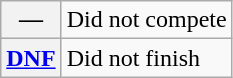<table class="wikitable">
<tr>
<th scope="row">—</th>
<td>Did not compete</td>
</tr>
<tr>
<th scope="row"><a href='#'>DNF</a></th>
<td>Did not finish</td>
</tr>
</table>
